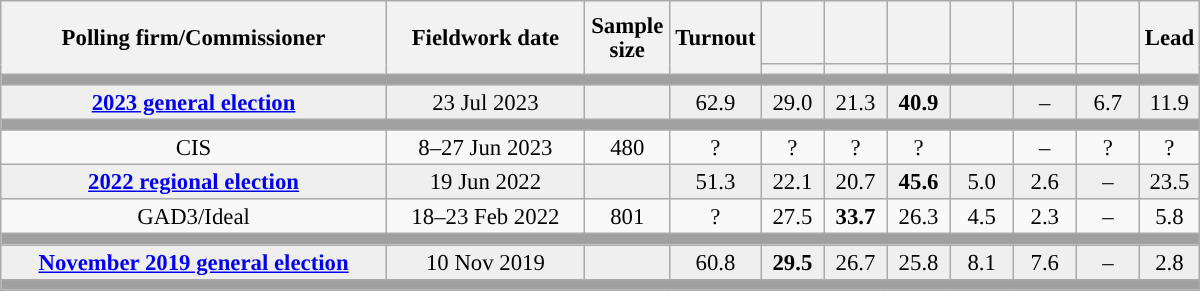<table class="wikitable collapsible collapsed" style="text-align:center; font-size:95%; line-height:16px;">
<tr style="height:42px;">
<th style="width:250px;" rowspan="2">Polling firm/Commissioner</th>
<th style="width:125px;" rowspan="2">Fieldwork date</th>
<th style="width:50px;" rowspan="2">Sample size</th>
<th style="width:45px;" rowspan="2">Turnout</th>
<th style="width:35px;"></th>
<th style="width:35px;"></th>
<th style="width:35px;"></th>
<th style="width:35px;"></th>
<th style="width:35px;"></th>
<th style="width:35px;"></th>
<th style="width:30px;" rowspan="2">Lead</th>
</tr>
<tr>
<th style="color:inherit;background:"></th>
<th style="color:inherit;background:"></th>
<th style="color:inherit;background:"></th>
<th style="color:inherit;background:"></th>
<th style="color:inherit;background:"></th>
<th style="color:inherit;background:"></th>
</tr>
<tr>
<td colspan="11" style="background:#A0A0A0"></td>
</tr>
<tr style="background:#EFEFEF;">
<td><strong><a href='#'>2023 general election</a></strong></td>
<td>23 Jul 2023</td>
<td></td>
<td>62.9</td>
<td>29.0<br></td>
<td>21.3<br></td>
<td><strong>40.9</strong><br></td>
<td></td>
<td>–</td>
<td>6.7<br></td>
<td style="background:">11.9</td>
</tr>
<tr>
<td colspan="11" style="background:#A0A0A0"></td>
</tr>
<tr>
<td>CIS</td>
<td>8–27 Jun 2023</td>
<td>480</td>
<td>?</td>
<td>?<br></td>
<td>?<br></td>
<td>?<br></td>
<td></td>
<td>–</td>
<td>?<br></td>
<td style="background:">?</td>
</tr>
<tr style="background:#EFEFEF;">
<td><strong><a href='#'>2022 regional election</a></strong></td>
<td>19 Jun 2022</td>
<td></td>
<td>51.3</td>
<td>22.1<br></td>
<td>20.7<br></td>
<td><strong>45.6</strong><br></td>
<td>5.0<br></td>
<td>2.6<br></td>
<td>–</td>
<td style="background:">23.5</td>
</tr>
<tr>
<td>GAD3/Ideal</td>
<td>18–23 Feb 2022</td>
<td>801</td>
<td>?</td>
<td>27.5<br></td>
<td><strong>33.7</strong><br></td>
<td>26.3<br></td>
<td>4.5<br></td>
<td>2.3<br></td>
<td>–</td>
<td style="background:">5.8</td>
</tr>
<tr>
<td colspan="11" style="background:#A0A0A0"></td>
</tr>
<tr style="background:#EFEFEF;">
<td><strong><a href='#'>November 2019 general election</a></strong></td>
<td>10 Nov 2019</td>
<td></td>
<td>60.8</td>
<td><strong>29.5</strong><br></td>
<td>26.7<br></td>
<td>25.8<br></td>
<td>8.1<br></td>
<td>7.6<br></td>
<td>–</td>
<td style="background:">2.8</td>
</tr>
<tr>
<td colspan="11" style="background:#A0A0A0"></td>
</tr>
</table>
